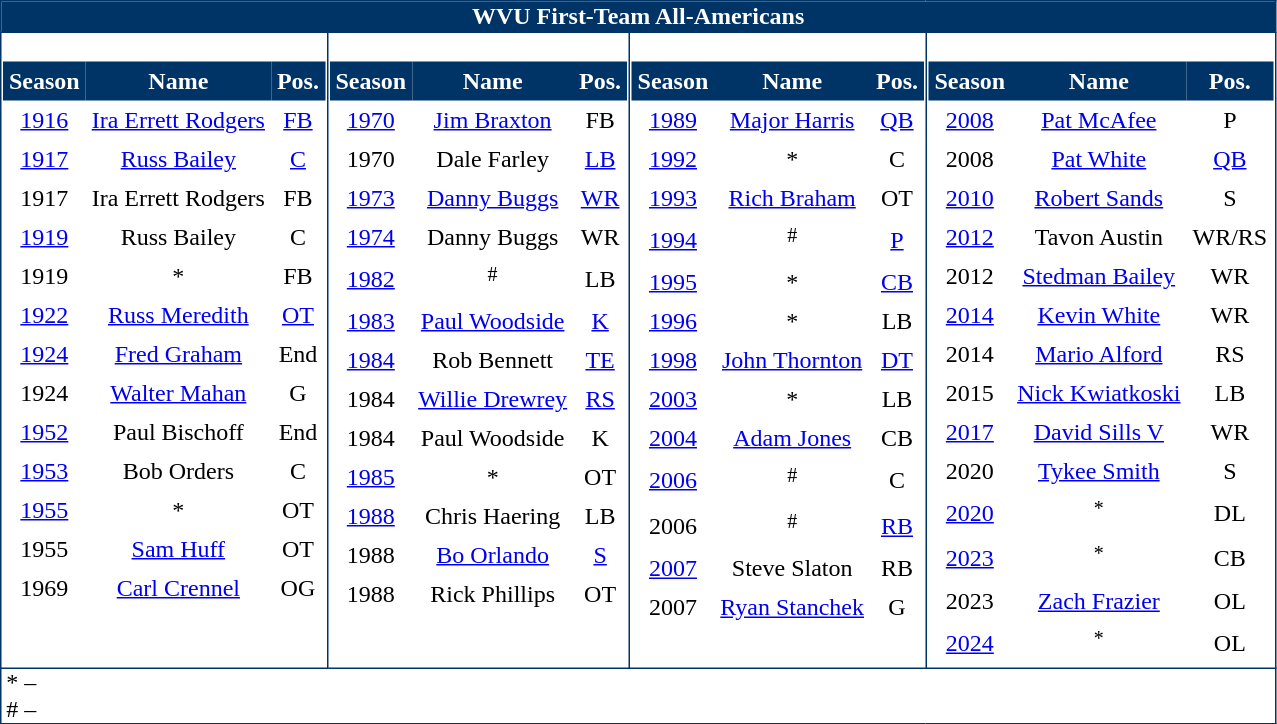<table class="toccolours collapsible" style="background:white; border:1px #036 solid; border-collapse:collapse;">
<tr>
<th colspan=4 style="background:#036; color:#fff;">WVU First-Team All-Americans</th>
</tr>
<tr style="background:white;">
<td style="vertical-align:top; border: 1px #036 solid;"><br><table cellpadding="4" border="0" cellspacing="0" style="text-align:center;">
<tr>
<th style="background:#036; color:#fff;">Season</th>
<th style="background:#036; color:#fff;">Name</th>
<th style="background:#036; color:#fff;">Pos.</th>
</tr>
<tr>
<td><a href='#'>1916</a></td>
<td><a href='#'>Ira Errett Rodgers</a></td>
<td><a href='#'>FB</a></td>
</tr>
<tr>
<td><a href='#'>1917</a></td>
<td><a href='#'>Russ Bailey</a></td>
<td><a href='#'>C</a></td>
</tr>
<tr>
<td>1917</td>
<td>Ira Errett Rodgers</td>
<td>FB</td>
</tr>
<tr>
<td><a href='#'>1919</a></td>
<td>Russ Bailey</td>
<td>C</td>
</tr>
<tr>
<td>1919</td>
<td><strong></strong>*</td>
<td>FB</td>
</tr>
<tr>
<td><a href='#'>1922</a></td>
<td><a href='#'>Russ Meredith</a></td>
<td><a href='#'>OT</a></td>
</tr>
<tr>
<td><a href='#'>1924</a></td>
<td><a href='#'>Fred Graham</a></td>
<td>End</td>
</tr>
<tr>
<td>1924</td>
<td><a href='#'>Walter Mahan</a></td>
<td>G</td>
</tr>
<tr>
<td><a href='#'>1952</a></td>
<td>Paul Bischoff</td>
<td>End</td>
</tr>
<tr>
<td><a href='#'>1953</a></td>
<td>Bob Orders</td>
<td>C</td>
</tr>
<tr>
<td><a href='#'>1955</a></td>
<td><strong><a href='#'></a></strong>*</td>
<td>OT</td>
</tr>
<tr>
<td>1955</td>
<td><a href='#'>Sam Huff</a></td>
<td>OT</td>
</tr>
<tr>
<td>1969</td>
<td><a href='#'>Carl Crennel</a></td>
<td>OG</td>
</tr>
</table>
</td>
<td style="vertical-align:top; border: 1px #036 solid;"><br><table cellpadding="4" border="0" cellspacing="0" style="text-align:center;">
<tr>
<th style="background:#036; color:#fff;">Season</th>
<th style="background:#036; color:#fff;">Name</th>
<th style="background:#036; color:#fff;">Pos.</th>
</tr>
<tr>
<td><a href='#'>1970</a></td>
<td><a href='#'>Jim Braxton</a></td>
<td>FB</td>
</tr>
<tr>
<td>1970</td>
<td>Dale Farley</td>
<td><a href='#'>LB</a></td>
</tr>
<tr>
<td><a href='#'>1973</a></td>
<td><a href='#'>Danny Buggs</a></td>
<td><a href='#'>WR</a></td>
</tr>
<tr>
<td><a href='#'>1974</a></td>
<td>Danny Buggs</td>
<td>WR</td>
</tr>
<tr>
<td><a href='#'>1982</a></td>
<td><strong><a href='#'></a></strong><sup>#</sup></td>
<td>LB</td>
</tr>
<tr>
<td><a href='#'>1983</a></td>
<td><a href='#'>Paul Woodside</a></td>
<td><a href='#'>K</a></td>
</tr>
<tr>
<td><a href='#'>1984</a></td>
<td>Rob Bennett</td>
<td><a href='#'>TE</a></td>
</tr>
<tr>
<td>1984</td>
<td><a href='#'>Willie Drewrey</a></td>
<td><a href='#'>RS</a></td>
</tr>
<tr>
<td>1984</td>
<td>Paul Woodside</td>
<td>K</td>
</tr>
<tr>
<td><a href='#'>1985</a></td>
<td><strong><a href='#'></a></strong>*</td>
<td>OT</td>
</tr>
<tr>
<td><a href='#'>1988</a></td>
<td>Chris Haering</td>
<td>LB</td>
</tr>
<tr>
<td>1988</td>
<td><a href='#'>Bo Orlando</a></td>
<td><a href='#'>S</a></td>
</tr>
<tr>
<td>1988</td>
<td>Rick Phillips</td>
<td>OT</td>
</tr>
</table>
</td>
<td style="vertical-align:top; border: 1px #036 solid;"><br><table cellpadding="4" border="0" cellspacing="0" style="text-align:center;">
<tr>
<th style="background:#036; color:#fff;">Season</th>
<th style="background:#036; color:#fff;">Name</th>
<th style="background:#036; color:#fff;">Pos.</th>
</tr>
<tr>
<td><a href='#'>1989</a></td>
<td><a href='#'>Major Harris</a></td>
<td><a href='#'>QB</a></td>
</tr>
<tr>
<td><a href='#'>1992</a></td>
<td><strong><a href='#'></a></strong>*</td>
<td>C</td>
</tr>
<tr>
<td><a href='#'>1993</a></td>
<td><a href='#'>Rich Braham</a></td>
<td>OT</td>
</tr>
<tr>
<td><a href='#'>1994</a></td>
<td><strong><a href='#'></a></strong><sup>#</sup></td>
<td><a href='#'>P</a></td>
</tr>
<tr>
<td><a href='#'>1995</a></td>
<td><strong><a href='#'></a></strong>*</td>
<td><a href='#'>CB</a></td>
</tr>
<tr>
<td><a href='#'>1996</a></td>
<td><strong><a href='#'></a></strong>*</td>
<td>LB</td>
</tr>
<tr>
<td><a href='#'>1998</a></td>
<td><a href='#'>John Thornton</a></td>
<td><a href='#'>DT</a></td>
</tr>
<tr>
<td><a href='#'>2003</a></td>
<td><strong><a href='#'></a></strong>*</td>
<td>LB</td>
</tr>
<tr>
<td><a href='#'>2004</a></td>
<td><a href='#'>Adam Jones</a></td>
<td>CB</td>
</tr>
<tr>
<td><a href='#'>2006</a></td>
<td><strong><a href='#'></a></strong><sup>#</sup></td>
<td>C</td>
</tr>
<tr>
<td>2006</td>
<td><strong><a href='#'></a></strong><sup>#</sup></td>
<td><a href='#'>RB</a></td>
</tr>
<tr>
<td><a href='#'>2007</a></td>
<td>Steve Slaton</td>
<td>RB</td>
</tr>
<tr>
<td>2007</td>
<td><a href='#'>Ryan Stanchek</a></td>
<td>G</td>
</tr>
</table>
</td>
<td style="vertical-align:top; border: 1px #036 solid;"><br><table cellpadding="4" border="0" cellspacing="0" style="text-align:center;">
<tr>
<th style="background:#036; color:#fff;">Season</th>
<th style="background:#036; color:#fff;">Name</th>
<th style="background:#036; color:#fff;">Pos.</th>
</tr>
<tr>
<td><a href='#'>2008</a></td>
<td><a href='#'>Pat McAfee</a></td>
<td>P</td>
</tr>
<tr>
<td>2008</td>
<td><a href='#'>Pat White</a></td>
<td><a href='#'>QB</a></td>
</tr>
<tr>
<td><a href='#'>2010</a></td>
<td><a href='#'>Robert Sands</a></td>
<td>S</td>
</tr>
<tr>
<td><a href='#'>2012</a></td>
<td>Tavon Austin</td>
<td>WR/RS</td>
</tr>
<tr>
<td>2012</td>
<td><a href='#'>Stedman Bailey</a></td>
<td>WR</td>
</tr>
<tr>
<td><a href='#'>2014</a></td>
<td><a href='#'>Kevin White</a></td>
<td>WR</td>
</tr>
<tr>
<td>2014</td>
<td><a href='#'>Mario Alford</a></td>
<td>RS</td>
</tr>
<tr>
<td>2015</td>
<td><a href='#'>Nick Kwiatkoski</a></td>
<td>LB</td>
</tr>
<tr>
<td><a href='#'>2017</a></td>
<td><a href='#'>David Sills V</a></td>
<td>WR</td>
</tr>
<tr>
<td>2020</td>
<td><a href='#'>Tykee Smith</a></td>
<td>S</td>
</tr>
<tr>
<td><a href='#'>2020</a></td>
<td><strong><a href='#'></a></strong><sup>*</sup></td>
<td>DL</td>
</tr>
<tr>
<td><a href='#'>2023</a></td>
<td><strong><a href='#'></a></strong><sup>*</sup></td>
<td>CB</td>
</tr>
<tr>
<td>2023</td>
<td><a href='#'>Zach Frazier</a></td>
<td>OL</td>
</tr>
<tr>
<td><a href='#'>2024</a></td>
<td><strong><a href='#'></a></strong><sup>*</sup></td>
<td>OL</td>
</tr>
</table>
</td>
</tr>
<tr>
<td colspan=4 style="padding:0 0.2em">* – </td>
</tr>
<tr>
<td colspan=4 style="padding:0 0.2em"># – <br></td>
</tr>
</table>
